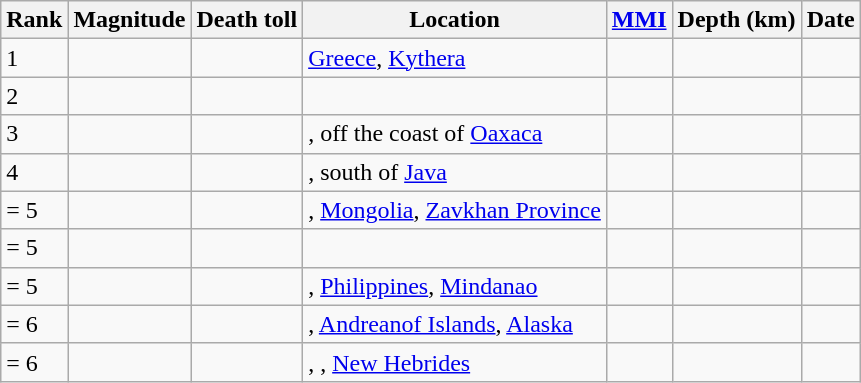<table class="sortable wikitable" style="font-size:100%;">
<tr>
<th>Rank</th>
<th>Magnitude</th>
<th>Death toll</th>
<th>Location</th>
<th><a href='#'>MMI</a></th>
<th>Depth (km)</th>
<th>Date</th>
</tr>
<tr>
<td>1</td>
<td></td>
<td></td>
<td> <a href='#'>Greece</a>, <a href='#'>Kythera</a></td>
<td></td>
<td></td>
<td></td>
</tr>
<tr>
<td>2</td>
<td></td>
<td></td>
<td></td>
<td></td>
<td></td>
<td></td>
</tr>
<tr>
<td>3</td>
<td></td>
<td></td>
<td>, off the coast of <a href='#'>Oaxaca</a></td>
<td></td>
<td></td>
<td></td>
</tr>
<tr>
<td>4</td>
<td></td>
<td></td>
<td>, south of <a href='#'>Java</a></td>
<td></td>
<td></td>
<td></td>
</tr>
<tr>
<td>= 5</td>
<td></td>
<td></td>
<td>, <a href='#'>Mongolia</a>, <a href='#'>Zavkhan Province</a></td>
<td></td>
<td></td>
<td></td>
</tr>
<tr>
<td>= 5</td>
<td></td>
<td></td>
<td></td>
<td></td>
<td></td>
<td></td>
</tr>
<tr>
<td>= 5</td>
<td></td>
<td></td>
<td>, <a href='#'>Philippines</a>, <a href='#'>Mindanao</a></td>
<td></td>
<td></td>
<td></td>
</tr>
<tr>
<td>= 6</td>
<td></td>
<td></td>
<td>, <a href='#'>Andreanof Islands</a>, <a href='#'>Alaska</a></td>
<td></td>
<td></td>
<td></td>
</tr>
<tr>
<td>= 6</td>
<td></td>
<td></td>
<td>, , <a href='#'>New Hebrides</a></td>
<td></td>
<td></td>
<td></td>
</tr>
</table>
